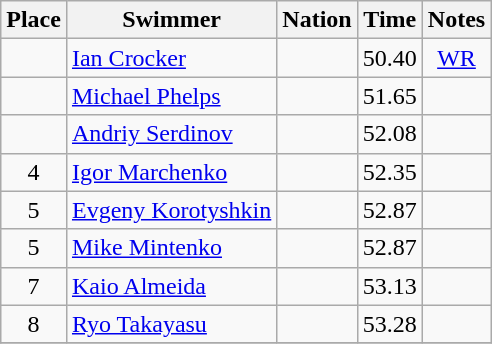<table class="wikitable sortable" style="text-align:center">
<tr>
<th>Place</th>
<th>Swimmer</th>
<th>Nation</th>
<th>Time</th>
<th>Notes</th>
</tr>
<tr>
<td></td>
<td align=left><a href='#'>Ian Crocker</a></td>
<td align=left></td>
<td>50.40</td>
<td><a href='#'>WR</a></td>
</tr>
<tr>
<td></td>
<td align=left><a href='#'>Michael Phelps</a></td>
<td align=left></td>
<td>51.65</td>
<td></td>
</tr>
<tr>
<td></td>
<td align=left><a href='#'>Andriy Serdinov</a></td>
<td align=left></td>
<td>52.08</td>
<td></td>
</tr>
<tr>
<td>4</td>
<td align=left><a href='#'>Igor Marchenko</a></td>
<td align=left></td>
<td>52.35</td>
<td></td>
</tr>
<tr>
<td>5</td>
<td align=left><a href='#'>Evgeny Korotyshkin</a></td>
<td align=left></td>
<td>52.87</td>
<td></td>
</tr>
<tr>
<td>5</td>
<td align=left><a href='#'>Mike Mintenko</a></td>
<td align=left></td>
<td>52.87</td>
<td></td>
</tr>
<tr>
<td>7</td>
<td align=left><a href='#'>Kaio Almeida</a></td>
<td align=left></td>
<td>53.13</td>
<td></td>
</tr>
<tr>
<td>8</td>
<td align=left><a href='#'>Ryo Takayasu</a></td>
<td align=left></td>
<td>53.28</td>
<td></td>
</tr>
<tr>
</tr>
</table>
